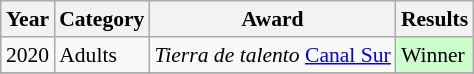<table class="wikitable" style="margin:1em auto; font-size: 90%;">
<tr>
<th>Year</th>
<th>Category</th>
<th>Award</th>
<th>Results</th>
</tr>
<tr>
<td rowspan="1">2020</td>
<td>Adults</td>
<td><em>Tierra de talento</em> <a href='#'>Canal Sur</a></td>
<td style="background-color:#CFC">Winner</td>
</tr>
<tr>
</tr>
</table>
